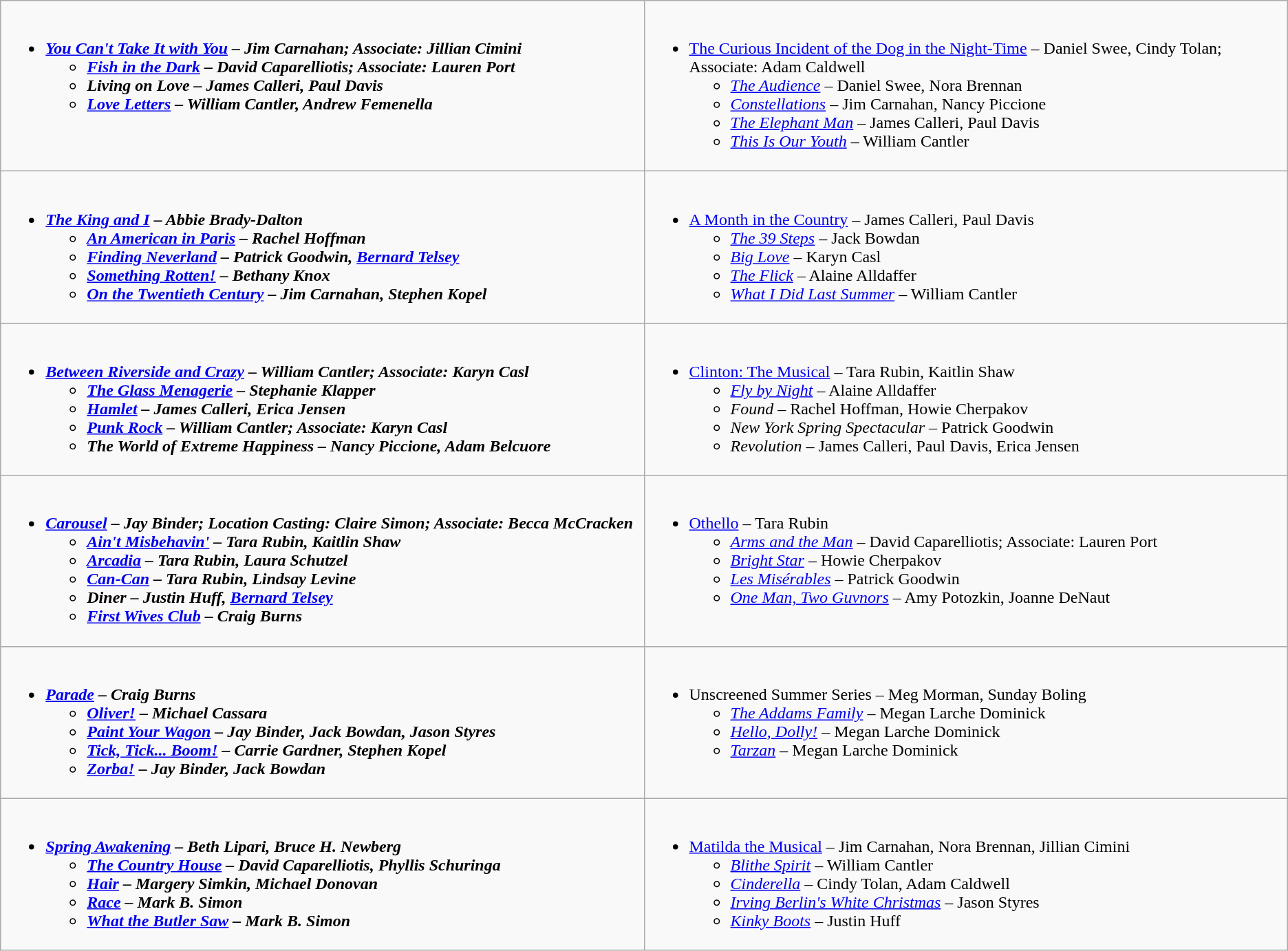<table class=wikitable>
<tr>
<td valign="top" width="50%"><br><ul><li><strong><em><a href='#'>You Can't Take It with You</a><em> – Jim Carnahan; Associate: Jillian Cimini<strong><ul><li></em><a href='#'>Fish in the Dark</a><em> – David Caparelliotis; Associate: Lauren Port</li><li></em>Living on Love<em> – James Calleri, Paul Davis</li><li></em><a href='#'>Love Letters</a><em> – William Cantler, Andrew Femenella</li></ul></li></ul></td>
<td valign="top" width="50%"><br><ul><li></em></strong><a href='#'>The Curious Incident of the Dog in the Night-Time</a></em> – Daniel Swee, Cindy Tolan; Associate: Adam Caldwell</strong><ul><li><em><a href='#'>The Audience</a></em> – Daniel Swee, Nora Brennan</li><li><em><a href='#'>Constellations</a></em> – Jim Carnahan, Nancy Piccione</li><li><em><a href='#'>The Elephant Man</a></em> – James Calleri, Paul Davis</li><li><em><a href='#'>This Is Our Youth</a></em> – William Cantler</li></ul></li></ul></td>
</tr>
<tr>
<td valign="top" width="50%"><br><ul><li><strong><em><a href='#'>The King and I</a><em> – Abbie Brady-Dalton<strong><ul><li></em><a href='#'>An American in Paris</a><em> – Rachel Hoffman</li><li></em><a href='#'>Finding Neverland</a><em> – Patrick Goodwin, <a href='#'>Bernard Telsey</a></li><li></em><a href='#'>Something Rotten!</a><em> – Bethany Knox</li><li></em><a href='#'>On the Twentieth Century</a><em> – Jim Carnahan, Stephen Kopel</li></ul></li></ul></td>
<td valign="top" width="50%"><br><ul><li></em></strong><a href='#'>A Month in the Country</a></em> – James Calleri, Paul Davis</strong><ul><li><em><a href='#'>The 39 Steps</a></em> – Jack Bowdan</li><li><em><a href='#'>Big Love</a></em> – Karyn Casl</li><li><em><a href='#'>The Flick</a></em> – Alaine Alldaffer</li><li><em><a href='#'>What I Did Last Summer</a></em> – William Cantler</li></ul></li></ul></td>
</tr>
<tr>
<td valign="top" width="50%"><br><ul><li><strong><em><a href='#'>Between Riverside and Crazy</a><em> – William Cantler; Associate: Karyn Casl<strong><ul><li></em><a href='#'>The Glass Menagerie</a><em> – Stephanie Klapper</li><li></em><a href='#'>Hamlet</a><em> – James Calleri, Erica Jensen</li><li></em><a href='#'>Punk Rock</a><em> – William Cantler; Associate: Karyn Casl</li><li></em>The World of Extreme Happiness<em> – Nancy Piccione, Adam Belcuore</li></ul></li></ul></td>
<td valign="top" width="50%"><br><ul><li></em></strong><a href='#'>Clinton: The Musical</a></em> – Tara Rubin, Kaitlin Shaw</strong><ul><li><em><a href='#'>Fly by Night</a></em> – Alaine Alldaffer</li><li><em>Found</em> – Rachel Hoffman, Howie Cherpakov</li><li><em>New York Spring Spectacular</em> – Patrick Goodwin</li><li><em>Revolution</em> – James Calleri, Paul Davis, Erica Jensen</li></ul></li></ul></td>
</tr>
<tr>
<td valign="top" width="50%"><br><ul><li><strong><em><a href='#'>Carousel</a><em> – Jay Binder; Location Casting: Claire Simon; Associate: Becca McCracken<strong><ul><li></em><a href='#'>Ain't Misbehavin'</a><em> – Tara Rubin, Kaitlin Shaw</li><li></em><a href='#'>Arcadia</a><em> – Tara Rubin, Laura Schutzel</li><li></em><a href='#'>Can-Can</a><em> – Tara Rubin, Lindsay Levine</li><li></em>Diner<em> – Justin Huff, <a href='#'>Bernard Telsey</a></li><li></em><a href='#'>First Wives Club</a><em> – Craig Burns</li></ul></li></ul></td>
<td valign="top" width="50%"><br><ul><li></em></strong><a href='#'>Othello</a></em> – Tara Rubin</strong><ul><li><em><a href='#'>Arms and the Man</a></em> – David Caparelliotis; Associate: Lauren Port</li><li><em><a href='#'>Bright Star</a></em> – Howie Cherpakov</li><li><em><a href='#'>Les Misérables</a></em> – Patrick Goodwin</li><li><em><a href='#'>One Man, Two Guvnors</a></em> – Amy Potozkin, Joanne DeNaut</li></ul></li></ul></td>
</tr>
<tr>
<td valign="top" width="50%"><br><ul><li><strong><em><a href='#'>Parade</a><em> – Craig Burns<strong><ul><li></em><a href='#'>Oliver!</a><em> – Michael Cassara</li><li></em><a href='#'>Paint Your Wagon</a><em> – Jay Binder, Jack Bowdan, Jason Styres</li><li></em><a href='#'>Tick, Tick... Boom!</a><em> – Carrie Gardner, Stephen Kopel</li><li></em><a href='#'>Zorba!</a><em> – Jay Binder, Jack Bowdan</li></ul></li></ul></td>
<td valign="top" width="50%"><br><ul><li></em></strong>Unscreened Summer Series</em> – Meg Morman, Sunday Boling</strong><ul><li><em><a href='#'>The Addams Family</a></em> – Megan Larche Dominick</li><li><em><a href='#'>Hello, Dolly!</a></em> – Megan Larche Dominick</li><li><em><a href='#'>Tarzan</a></em> – Megan Larche Dominick</li></ul></li></ul></td>
</tr>
<tr>
<td valign="top" width="50%"><br><ul><li><strong><em><a href='#'>Spring Awakening</a><em> – Beth Lipari, Bruce H. Newberg<strong><ul><li></em><a href='#'>The Country House</a><em> – David Caparelliotis, Phyllis Schuringa</li><li></em><a href='#'>Hair</a><em> – Margery Simkin, Michael Donovan</li><li></em><a href='#'>Race</a><em> – Mark B. Simon</li><li></em><a href='#'>What the Butler Saw</a><em> – Mark B. Simon</li></ul></li></ul></td>
<td valign="top" width="50%"><br><ul><li></em></strong><a href='#'>Matilda the Musical</a></em> – Jim Carnahan, Nora Brennan, Jillian Cimini</strong><ul><li><em><a href='#'>Blithe Spirit</a></em> – William Cantler</li><li><em><a href='#'>Cinderella</a></em> – Cindy Tolan, Adam Caldwell</li><li><em><a href='#'>Irving Berlin's White Christmas</a></em> – Jason Styres</li><li><em><a href='#'>Kinky Boots</a></em> – Justin Huff</li></ul></li></ul></td>
</tr>
</table>
